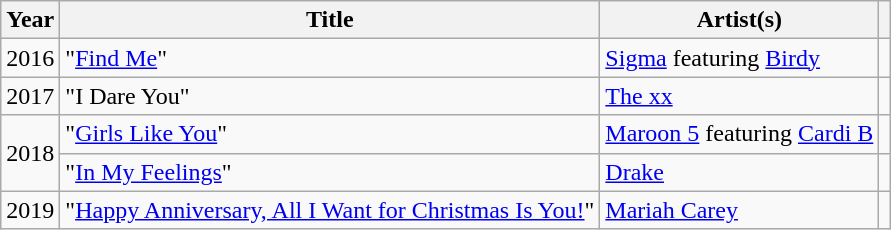<table class="wikitable sortable">
<tr>
<th>Year</th>
<th>Title</th>
<th>Artist(s)</th>
<th class="unsortable"></th>
</tr>
<tr>
<td>2016</td>
<td>"<a href='#'>Find Me</a>"</td>
<td><a href='#'>Sigma</a> featuring <a href='#'>Birdy</a></td>
<td></td>
</tr>
<tr>
<td>2017</td>
<td>"I Dare You"</td>
<td><a href='#'>The xx</a></td>
<td></td>
</tr>
<tr>
<td rowspan="2">2018</td>
<td>"<a href='#'>Girls Like You</a>" </td>
<td><a href='#'>Maroon 5</a> featuring <a href='#'>Cardi B</a></td>
<td></td>
</tr>
<tr>
<td>"<a href='#'>In My Feelings</a>"</td>
<td><a href='#'>Drake</a></td>
<td></td>
</tr>
<tr>
<td>2019</td>
<td>"<a href='#'>Happy Anniversary, All I Want for Christmas Is You!</a>"</td>
<td><a href='#'>Mariah Carey</a></td>
<td></td>
</tr>
</table>
